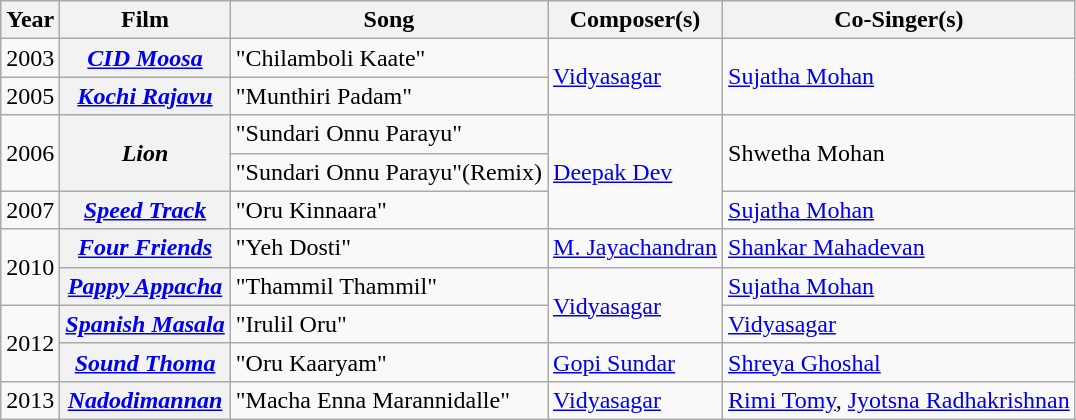<table class="wikitable">
<tr>
<th>Year</th>
<th>Film</th>
<th>Song</th>
<th>Composer(s)</th>
<th>Co-Singer(s)</th>
</tr>
<tr>
<td>2003</td>
<th><em><a href='#'>CID Moosa</a></em></th>
<td>"Chilamboli Kaate"</td>
<td rowspan="2"><a href='#'>Vidyasagar</a></td>
<td rowspan="2"><a href='#'>Sujatha Mohan</a></td>
</tr>
<tr>
<td>2005</td>
<th><em><a href='#'>Kochi Rajavu</a></em></th>
<td>"Munthiri Padam"</td>
</tr>
<tr>
<td rowspan="2">2006</td>
<th rowspan="2"><em>Lion</em></th>
<td>"Sundari Onnu Parayu"</td>
<td rowspan="3"><a href='#'>Deepak Dev</a></td>
<td rowspan="2">Shwetha Mohan</td>
</tr>
<tr>
<td>"Sundari Onnu Parayu"(Remix)</td>
</tr>
<tr>
<td>2007</td>
<th><em><a href='#'>Speed Track</a></em></th>
<td>"Oru Kinnaara"</td>
<td><a href='#'>Sujatha Mohan</a></td>
</tr>
<tr>
<td rowspan="2">2010</td>
<th><em><a href='#'>Four Friends</a></em></th>
<td>"Yeh Dosti"</td>
<td><a href='#'>M. Jayachandran</a></td>
<td><a href='#'>Shankar Mahadevan</a></td>
</tr>
<tr>
<th><em><a href='#'>Pappy Appacha</a></em></th>
<td>"Thammil Thammil"</td>
<td rowspan="2"><a href='#'>Vidyasagar</a></td>
<td><a href='#'>Sujatha Mohan</a></td>
</tr>
<tr>
<td rowspan="2">2012</td>
<th><em><a href='#'>Spanish Masala</a></em></th>
<td>"Irulil Oru"</td>
<td><a href='#'>Vidyasagar</a></td>
</tr>
<tr>
<th><em><a href='#'>Sound Thoma</a></em></th>
<td>"Oru Kaaryam"</td>
<td><a href='#'>Gopi Sundar</a></td>
<td><a href='#'>Shreya Ghoshal</a></td>
</tr>
<tr>
<td>2013</td>
<th><em><a href='#'>Nadodimannan</a></em></th>
<td>"Macha Enna Marannidalle"</td>
<td><a href='#'>Vidyasagar</a></td>
<td><a href='#'>Rimi Tomy</a>, <a href='#'>Jyotsna Radhakrishnan</a></td>
</tr>
</table>
